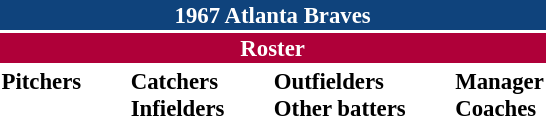<table class="toccolours" style="font-size: 95%;">
<tr>
<th colspan="10" style="background-color: #0f437c; color: white; text-align: center;">1967 Atlanta Braves</th>
</tr>
<tr>
<td colspan="10" style="background-color:#af0039; color: white; text-align: center;"><strong>Roster</strong></td>
</tr>
<tr>
<td valign="top"><strong>Pitchers</strong><br>
















</td>
<td width="25px"></td>
<td valign="top"><strong>Catchers</strong><br>


<strong>Infielders</strong>








</td>
<td width="25px"></td>
<td valign="top"><strong>Outfielders</strong><br>







<strong>Other batters</strong>


</td>
<td width="25px"></td>
<td valign="top"><strong>Manager</strong><br>
<strong>Coaches</strong>



</td>
</tr>
</table>
